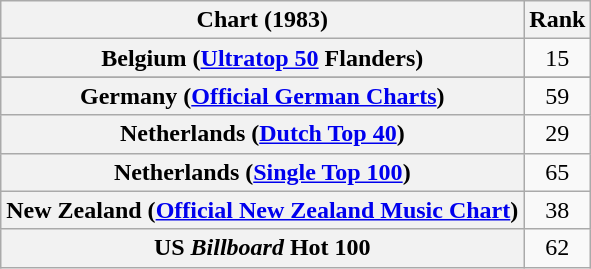<table class="wikitable sortable plainrowheaders">
<tr>
<th scope="col">Chart (1983)</th>
<th scope="col">Rank</th>
</tr>
<tr>
<th scope="row">Belgium (<a href='#'>Ultratop 50</a> Flanders)</th>
<td style="text-align:center;">15</td>
</tr>
<tr>
</tr>
<tr>
<th scope="row">Germany (<a href='#'>Official German Charts</a>)</th>
<td style="text-align:center;">59</td>
</tr>
<tr>
<th scope="row">Netherlands (<a href='#'>Dutch Top 40</a>)</th>
<td style="text-align:center;">29</td>
</tr>
<tr>
<th scope="row">Netherlands (<a href='#'>Single Top 100</a>)</th>
<td style="text-align:center;">65</td>
</tr>
<tr>
<th scope="row">New Zealand (<a href='#'>Official New Zealand Music Chart</a>)</th>
<td style="text-align:center;">38</td>
</tr>
<tr>
<th scope="row">US <em>Billboard</em> Hot 100</th>
<td style="text-align:center;">62</td>
</tr>
</table>
